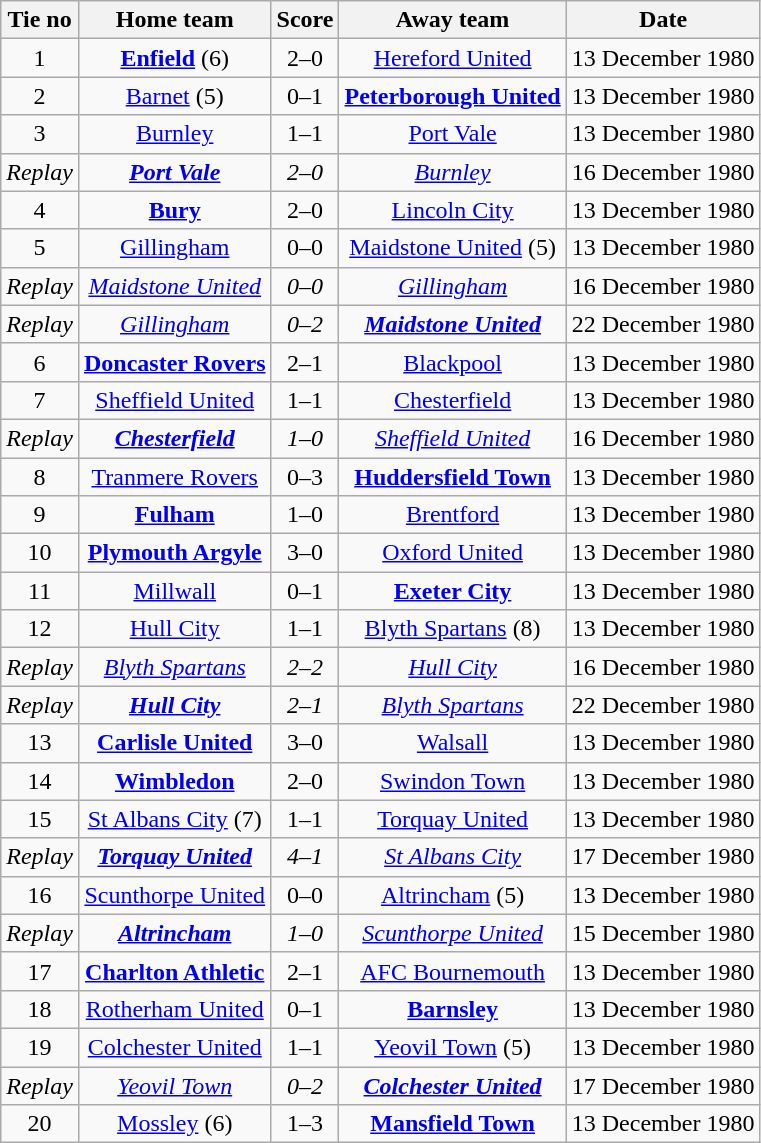<table class="wikitable" style="text-align: center">
<tr>
<th>Tie no</th>
<th>Home team</th>
<th>Score</th>
<th>Away team</th>
<th>Date</th>
</tr>
<tr>
<td>1</td>
<td><strong><a href='#'>Enfield</a></strong> (6)</td>
<td>2–0</td>
<td><a href='#'>Hereford United</a></td>
<td>13 December 1980</td>
</tr>
<tr>
<td>2</td>
<td><a href='#'>Barnet</a> (5)</td>
<td>0–1</td>
<td><strong><a href='#'>Peterborough United</a></strong></td>
<td>13 December 1980</td>
</tr>
<tr>
<td>3</td>
<td><a href='#'>Burnley</a></td>
<td>1–1</td>
<td><a href='#'>Port Vale</a></td>
<td>13 December 1980</td>
</tr>
<tr>
<td><em>Replay</em></td>
<td><strong><em><a href='#'>Port Vale</a></em></strong></td>
<td><em>2–0</em></td>
<td><em><a href='#'>Burnley</a></em></td>
<td>16 December 1980</td>
</tr>
<tr>
<td>4</td>
<td><strong><a href='#'>Bury</a></strong></td>
<td>2–0</td>
<td><a href='#'>Lincoln City</a></td>
<td>13 December 1980</td>
</tr>
<tr>
<td>5</td>
<td><a href='#'>Gillingham</a></td>
<td>0–0</td>
<td><a href='#'>Maidstone United</a> (5)</td>
<td>13 December 1980</td>
</tr>
<tr>
<td><em>Replay</em></td>
<td><em><a href='#'>Maidstone United</a></em></td>
<td><em>0–0</em></td>
<td><em><a href='#'>Gillingham</a></em></td>
<td>16 December 1980</td>
</tr>
<tr>
<td><em>Replay</em></td>
<td><em><a href='#'>Gillingham</a></em></td>
<td><em>0–2</em></td>
<td><strong><em><a href='#'>Maidstone United</a></em></strong></td>
<td>22 December 1980</td>
</tr>
<tr>
<td>6</td>
<td><strong><a href='#'>Doncaster Rovers</a></strong></td>
<td>2–1</td>
<td><a href='#'>Blackpool</a></td>
<td>13 December 1980</td>
</tr>
<tr>
<td>7</td>
<td><a href='#'>Sheffield United</a></td>
<td>1–1</td>
<td><a href='#'>Chesterfield</a></td>
<td>13 December 1980</td>
</tr>
<tr>
<td><em>Replay</em></td>
<td><strong><em><a href='#'>Chesterfield</a></em></strong></td>
<td><em>1–0</em></td>
<td><em><a href='#'>Sheffield United</a></em></td>
<td>16 December 1980</td>
</tr>
<tr>
<td>8</td>
<td><a href='#'>Tranmere Rovers</a></td>
<td>0–3</td>
<td><strong><a href='#'>Huddersfield Town</a></strong></td>
<td>13 December 1980</td>
</tr>
<tr>
<td>9</td>
<td><strong><a href='#'>Fulham</a></strong></td>
<td>1–0</td>
<td><a href='#'>Brentford</a></td>
<td>13 December 1980</td>
</tr>
<tr>
<td>10</td>
<td><strong><a href='#'>Plymouth Argyle</a></strong></td>
<td>3–0</td>
<td><a href='#'>Oxford United</a></td>
<td>13 December 1980</td>
</tr>
<tr>
<td>11</td>
<td><a href='#'>Millwall</a></td>
<td>0–1</td>
<td><strong><a href='#'>Exeter City</a></strong></td>
<td>13 December 1980</td>
</tr>
<tr>
<td>12</td>
<td><a href='#'>Hull City</a></td>
<td>1–1</td>
<td><a href='#'>Blyth Spartans</a> (8)</td>
<td>13 December 1980</td>
</tr>
<tr>
<td><em>Replay</em></td>
<td><em><a href='#'>Blyth Spartans</a></em></td>
<td><em>2–2</em></td>
<td><em><a href='#'>Hull City</a></em></td>
<td>16 December 1980</td>
</tr>
<tr>
<td><em>Replay</em></td>
<td><strong><em><a href='#'>Hull City</a></em></strong></td>
<td><em>2–1</em></td>
<td><em><a href='#'>Blyth Spartans</a></em></td>
<td>22 December 1980</td>
</tr>
<tr>
<td>13</td>
<td><strong><a href='#'>Carlisle United</a></strong></td>
<td>3–0</td>
<td><a href='#'>Walsall</a></td>
<td>13 December 1980</td>
</tr>
<tr>
<td>14</td>
<td><strong><a href='#'>Wimbledon</a></strong></td>
<td>2–0</td>
<td><a href='#'>Swindon Town</a></td>
<td>13 December 1980</td>
</tr>
<tr>
<td>15</td>
<td><a href='#'>St Albans City</a> (7)</td>
<td>1–1</td>
<td><a href='#'>Torquay United</a></td>
<td>13 December 1980</td>
</tr>
<tr>
<td><em>Replay</em></td>
<td><strong><em><a href='#'>Torquay United</a></em></strong></td>
<td><em>4–1</em></td>
<td><em><a href='#'>St Albans City</a></em></td>
<td>17 December 1980</td>
</tr>
<tr>
<td>16</td>
<td><a href='#'>Scunthorpe United</a></td>
<td>0–0</td>
<td><a href='#'>Altrincham</a> (5)</td>
<td>13 December 1980</td>
</tr>
<tr>
<td><em>Replay</em></td>
<td><strong><em><a href='#'>Altrincham</a></em></strong></td>
<td><em>1–0</em></td>
<td><em><a href='#'>Scunthorpe United</a></em></td>
<td>15 December 1980</td>
</tr>
<tr>
<td>17</td>
<td><strong><a href='#'>Charlton Athletic</a></strong></td>
<td>2–1</td>
<td><a href='#'>AFC Bournemouth</a></td>
<td>13 December 1980</td>
</tr>
<tr>
<td>18</td>
<td><a href='#'>Rotherham United</a></td>
<td>0–1</td>
<td><strong><a href='#'>Barnsley</a></strong></td>
<td>13 December 1980</td>
</tr>
<tr>
<td>19</td>
<td><a href='#'>Colchester United</a></td>
<td>1–1</td>
<td><a href='#'>Yeovil Town</a> (5)</td>
<td>13 December 1980</td>
</tr>
<tr>
<td><em>Replay</em></td>
<td><em><a href='#'>Yeovil Town</a></em></td>
<td><em>0–2</em></td>
<td><strong><em><a href='#'>Colchester United</a></em></strong></td>
<td>17 December 1980</td>
</tr>
<tr>
<td>20</td>
<td><a href='#'>Mossley</a> (6)</td>
<td>1–3</td>
<td><strong><a href='#'>Mansfield Town</a></strong></td>
<td>13 December 1980</td>
</tr>
</table>
